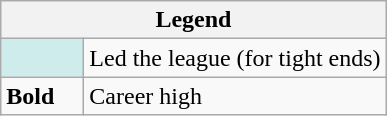<table class="wikitable">
<tr>
<th colspan="2">Legend</th>
</tr>
<tr>
<td style="background:#cfecec; width:3em;"></td>
<td>Led the league (for tight ends)</td>
</tr>
<tr>
<td><strong>Bold</strong></td>
<td>Career high</td>
</tr>
</table>
